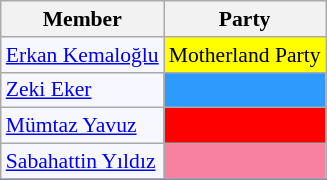<table class=wikitable style="border:1px solid #8888aa; background-color:#f7f8ff; padding:0px; font-size:90%;">
<tr>
<th>Member</th>
<th>Party</th>
</tr>
<tr>
<td><a href='#'>Erkan Kemaloğlu</a></td>
<td style="background: #ffff00">Motherland Party</td>
</tr>
<tr>
<td><a href='#'>Zeki Eker</a></td>
<td style="background: #2E9AFE"></td>
</tr>
<tr>
<td><a href='#'>Mümtaz Yavuz</a></td>
<td style="background: #ff0000"></td>
</tr>
<tr>
<td><a href='#'>Sabahattin Yıldız</a></td>
<td style="background: #F7819F"></td>
</tr>
<tr>
</tr>
</table>
